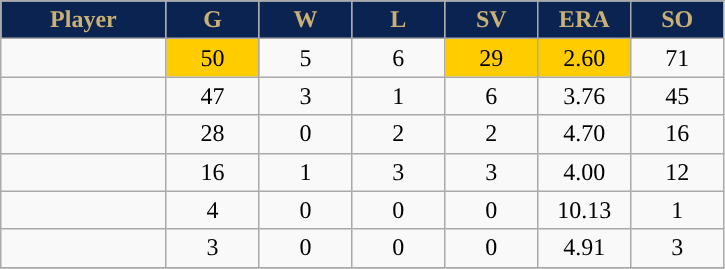<table class="wikitable sortable">
<tr>
<th style="background:#0a2351;color:#c9b074;" width="16%">Player</th>
<th style="background:#0a2351;color:#c9b074;" width="9%">G</th>
<th style="background:#0a2351;color:#c9b074;" width="9%">W</th>
<th style="background:#0a2351;color:#c9b074;" width="9%">L</th>
<th style="background:#0a2351;color:#c9b074;" width="9%">SV</th>
<th style="background:#0a2351;color:#c9b074;" width="9%">ERA</th>
<th style="background:#0a2351;color:#c9b074;" width="9%">SO</th>
</tr>
<tr align="center">
<td></td>
<td style="background:#fc0;">50</td>
<td>5</td>
<td>6</td>
<td style="background:#fc0;">29</td>
<td style="background:#fc0;">2.60</td>
<td>71</td>
</tr>
<tr align="center">
<td></td>
<td>47</td>
<td>3</td>
<td>1</td>
<td>6</td>
<td>3.76</td>
<td>45</td>
</tr>
<tr align="center">
<td></td>
<td>28</td>
<td>0</td>
<td>2</td>
<td>2</td>
<td>4.70</td>
<td>16</td>
</tr>
<tr align="center">
<td></td>
<td>16</td>
<td>1</td>
<td>3</td>
<td>3</td>
<td>4.00</td>
<td>12</td>
</tr>
<tr align="center">
<td></td>
<td>4</td>
<td>0</td>
<td>0</td>
<td>0</td>
<td>10.13</td>
<td>1</td>
</tr>
<tr align="center">
<td></td>
<td>3</td>
<td>0</td>
<td>0</td>
<td>0</td>
<td>4.91</td>
<td>3</td>
</tr>
<tr align="center">
</tr>
</table>
